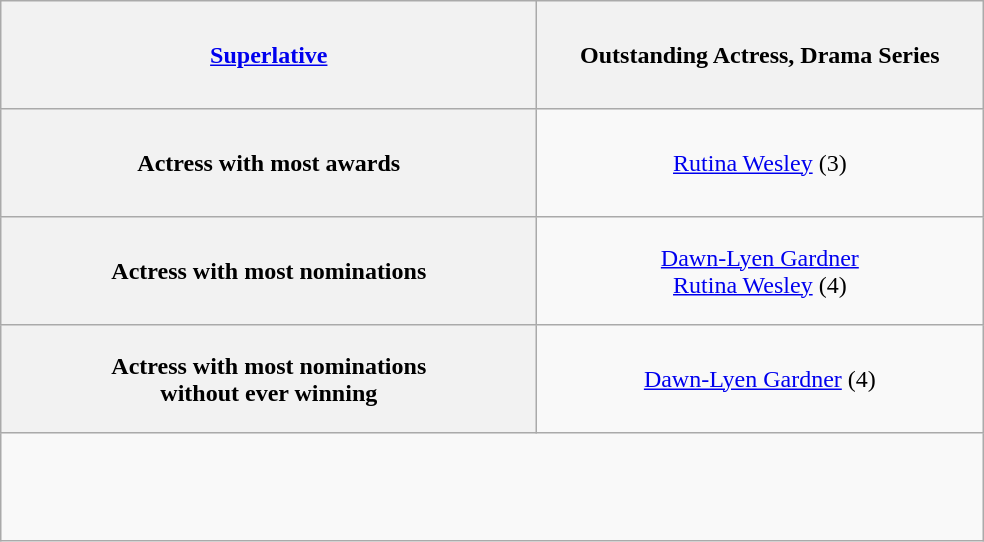<table class="wikitable" style="text-align: center">
<tr style="height:4.5em;">
<th width="350"><strong><a href='#'>Superlative</a></strong></th>
<th colspan="2" width="290"><strong> Outstanding Actress, Drama Series</strong></th>
</tr>
<tr style="height:4.5em;">
<th width="350">Actress with most awards</th>
<td><a href='#'>Rutina Wesley</a> (3)</td>
</tr>
<tr style="height:4.5em;">
<th>Actress with most nominations</th>
<td><a href='#'>Dawn-Lyen Gardner</a><br><a href='#'>Rutina Wesley</a> (4)</td>
</tr>
<tr style="height:4.5em;">
<th>Actress with most nominations <br> without ever winning</th>
<td><a href='#'>Dawn-Lyen Gardner</a> (4)</td>
</tr>
<tr style="height:4.5em;">
</tr>
</table>
